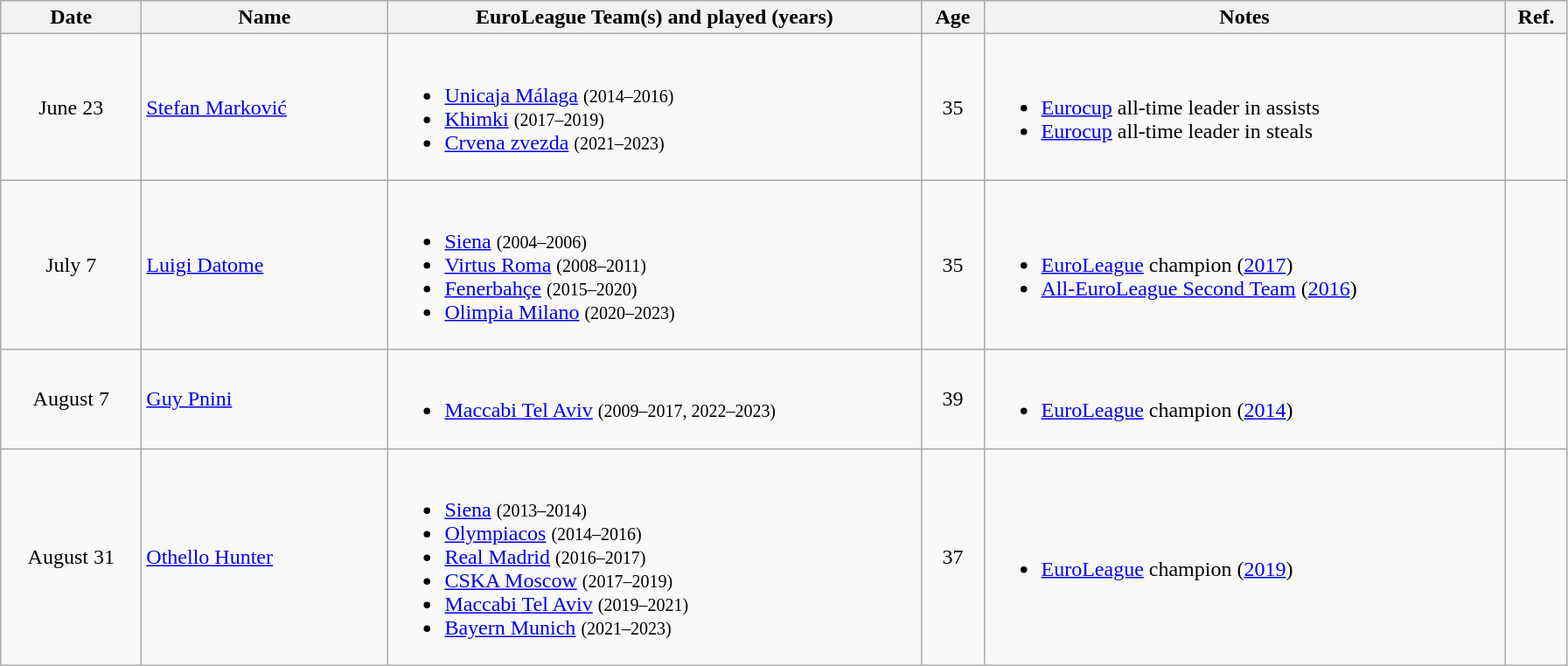<table class="wikitable">
<tr>
<th style="width:100px">Date</th>
<th style="width:180px">Name</th>
<th style="width:400px">EuroLeague Team(s) and played (years)</th>
<th style="width:40px">Age</th>
<th style="width:390px">Notes</th>
<th style="width:40px">Ref.</th>
</tr>
<tr>
<td align=center>June 23</td>
<td> <a href='#'>Stefan Marković</a></td>
<td><br><ul><li> <a href='#'>Unicaja Málaga</a> <small>(2014–2016)</small></li><li> <a href='#'>Khimki</a> <small>(2017–2019)</small></li><li> <a href='#'>Crvena zvezda</a> <small>(2021–2023)</small></li></ul></td>
<td align=center>35</td>
<td><br><ul><li><a href='#'>Eurocup</a> all-time leader in assists</li><li><a href='#'>Eurocup</a> all-time leader in steals</li></ul></td>
<td align=center></td>
</tr>
<tr>
<td align=center>July 7</td>
<td> <a href='#'>Luigi Datome</a></td>
<td><br><ul><li> <a href='#'>Siena</a> <small>(2004–2006)</small></li><li> <a href='#'>Virtus Roma</a> <small>(2008–2011)</small></li><li> <a href='#'>Fenerbahçe</a> <small>(2015–2020)</small></li><li> <a href='#'>Olimpia Milano</a> <small>(2020–2023)</small></li></ul></td>
<td align=center>35</td>
<td><br><ul><li><a href='#'>EuroLeague</a> champion (<a href='#'>2017</a>)</li><li><a href='#'>All-EuroLeague Second Team</a> (<a href='#'>2016</a>)</li></ul></td>
<td align=center></td>
</tr>
<tr>
<td align=center>August 7</td>
<td> <a href='#'>Guy Pnini</a></td>
<td><br><ul><li> <a href='#'>Maccabi Tel Aviv</a> <small>(2009–2017, 2022–2023)</small></li></ul></td>
<td align=center>39</td>
<td><br><ul><li><a href='#'>EuroLeague</a> champion (<a href='#'>2014</a>)</li></ul></td>
<td align=center></td>
</tr>
<tr>
<td align=center>August 31</td>
<td> <a href='#'>Othello Hunter</a></td>
<td><br><ul><li> <a href='#'>Siena</a> <small>(2013–2014)</small></li><li> <a href='#'>Olympiacos</a> <small>(2014–2016)</small></li><li> <a href='#'>Real Madrid</a> <small>(2016–2017)</small></li><li> <a href='#'>CSKA Moscow</a> <small>(2017–2019)</small></li><li> <a href='#'>Maccabi Tel Aviv</a> <small>(2019–2021)</small></li><li> <a href='#'>Bayern Munich</a> <small>(2021–2023)</small></li></ul></td>
<td align=center>37</td>
<td><br><ul><li><a href='#'>EuroLeague</a> champion (<a href='#'>2019</a>)</li></ul></td>
<td align=center></td>
</tr>
</table>
